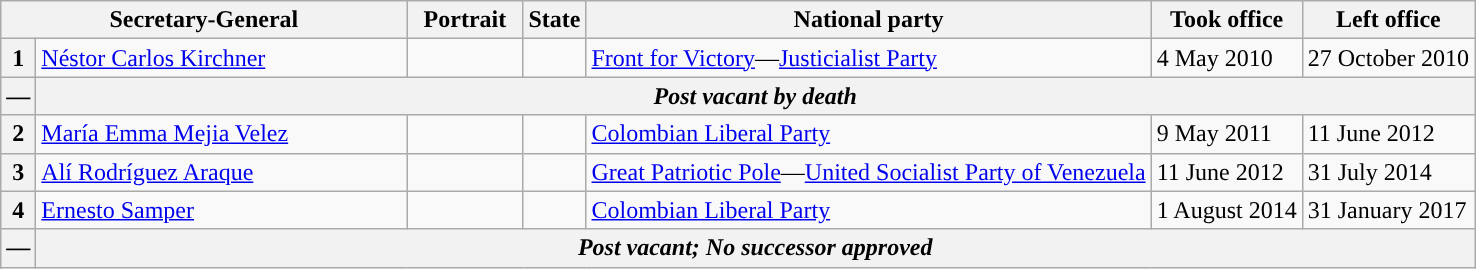<table class="wikitable">
<tr>
<th width=250px colspan=2>Secretary-General</th>
<th width=70px>Portrait</th>
<th>State</th>
<th>National party</th>
<th>Took office</th>
<th>Left office</th>
</tr>
<tr>
<th rowspan=1 width=10px style="background-color: ">1</th>
<td rowspan=1 width=240px><a href='#'>Néstor Carlos Kirchner</a></td>
<td rowspan=1></td>
<td></td>
<td><a href='#'>Front for Victory</a>—<a href='#'>Justicialist Party</a></td>
<td>4 May 2010</td>
<td>27 October 2010</td>
</tr>
<tr>
<th rowspan=1 width=10px style="background-color: ">—</th>
<th colspan=6><em>Post vacant by death</em></th>
</tr>
<tr>
<th rowspan=1 width=10px style="background-color: ">2</th>
<td rowspan=1 width=240px><a href='#'>María Emma Mejia Velez</a></td>
<td rowspan=1></td>
<td></td>
<td><a href='#'>Colombian Liberal Party</a></td>
<td>9 May 2011</td>
<td>11 June 2012</td>
</tr>
<tr>
<th rowspan=1 width=10px style="background-color: ">3</th>
<td rowspan=1 width=240px><a href='#'>Alí Rodríguez Araque</a></td>
<td rowspan=1></td>
<td></td>
<td><a href='#'>Great Patriotic Pole</a>—<a href='#'>United Socialist Party of Venezuela</a></td>
<td>11 June 2012</td>
<td>31 July 2014</td>
</tr>
<tr>
<th rowspan=1 width=10px style="background-color: ">4</th>
<td rowspan=1 width=240px><a href='#'>Ernesto Samper</a></td>
<td rowspan=1></td>
<td></td>
<td><a href='#'>Colombian Liberal Party</a></td>
<td>1 August 2014</td>
<td>31 January 2017</td>
</tr>
<tr>
<th rowspan="1">—</th>
<th colspan="6"><em>Post vacant; No successor approved</em></th>
</tr>
</table>
